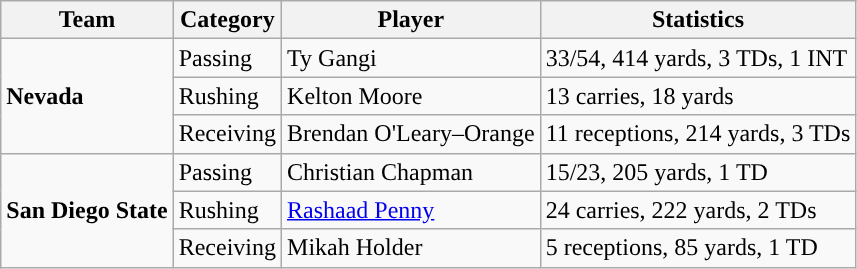<table class="wikitable" style="float: left;">
<tr>
<th>Team</th>
<th>Category</th>
<th>Player</th>
<th>Statistics</th>
</tr>
<tr>
<td rowspan=3><strong>Nevada</strong></td>
<td>Passing</td>
<td>Ty Gangi</td>
<td>33/54, 414 yards, 3 TDs, 1 INT</td>
</tr>
<tr>
<td>Rushing</td>
<td>Kelton Moore</td>
<td>13 carries, 18 yards</td>
</tr>
<tr>
<td>Receiving</td>
<td>Brendan O'Leary–Orange</td>
<td>11 receptions, 214 yards, 3 TDs</td>
</tr>
<tr>
<td rowspan=3><strong>San Diego State</strong></td>
<td>Passing</td>
<td>Christian Chapman</td>
<td>15/23, 205 yards, 1 TD</td>
</tr>
<tr>
<td>Rushing</td>
<td><a href='#'>Rashaad Penny</a></td>
<td>24 carries, 222 yards, 2 TDs</td>
</tr>
<tr>
<td>Receiving</td>
<td>Mikah Holder</td>
<td>5 receptions, 85 yards, 1 TD</td>
</tr>
</table>
